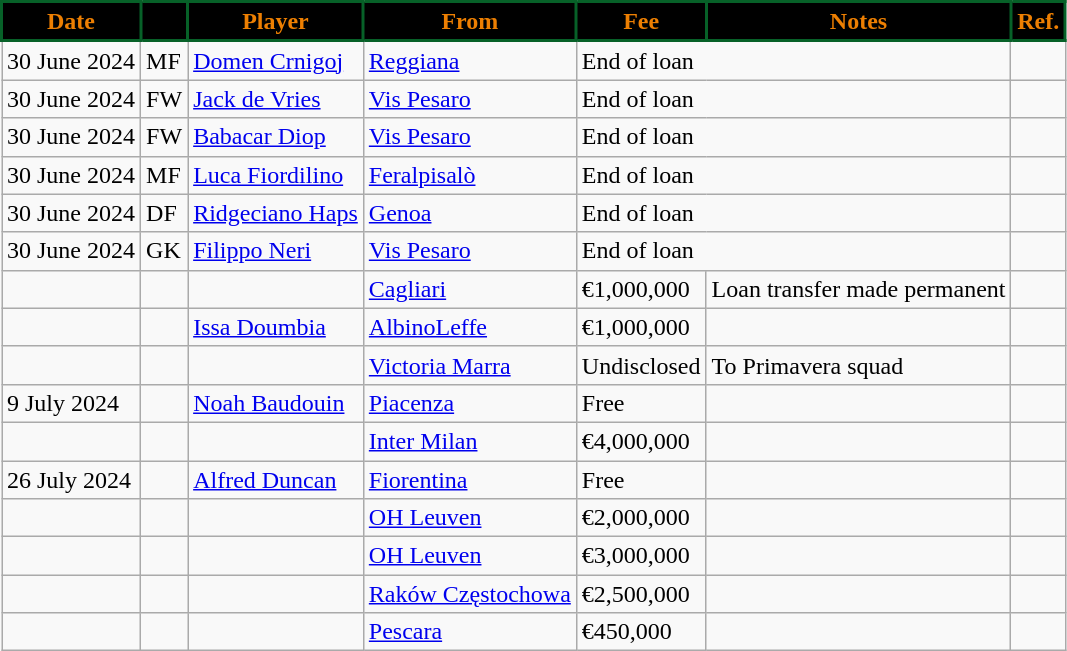<table class="wikitable plainrowheaders">
<tr>
<th style="background:black;color:#ed7f02;border:2px solid #076128">Date</th>
<th style="background:black;color:#ed7f02;border:2px solid #076128"></th>
<th style="background:black;color:#ed7f02;border:2px solid #076128">Player</th>
<th style="background:black;color:#ed7f02;border:2px solid #076128">From</th>
<th style="background:black;color:#ed7f02;border:2px solid #076128">Fee</th>
<th style="background:black;color:#ed7f02;border:2px solid #076128">Notes</th>
<th style="background:black;color:#ed7f02;border:2px solid #076128">Ref.</th>
</tr>
<tr>
<td>30 June 2024</td>
<td>MF</td>
<td> <a href='#'>Domen Crnigoj</a></td>
<td> <a href='#'>Reggiana</a></td>
<td colspan="2">End of loan</td>
<td></td>
</tr>
<tr>
<td>30 June 2024</td>
<td>FW</td>
<td> <a href='#'>Jack de Vries</a></td>
<td> <a href='#'>Vis Pesaro</a></td>
<td colspan="2">End of loan</td>
<td></td>
</tr>
<tr>
<td>30 June 2024</td>
<td>FW</td>
<td> <a href='#'>Babacar Diop</a></td>
<td> <a href='#'>Vis Pesaro</a></td>
<td colspan="2">End of loan</td>
<td></td>
</tr>
<tr>
<td>30 June 2024</td>
<td>MF</td>
<td> <a href='#'>Luca Fiordilino</a></td>
<td> <a href='#'>Feralpisalò</a></td>
<td colspan="2">End of loan</td>
<td></td>
</tr>
<tr>
<td>30 June 2024</td>
<td>DF</td>
<td> <a href='#'>Ridgeciano Haps</a></td>
<td> <a href='#'>Genoa</a></td>
<td colspan="2">End of loan</td>
<td></td>
</tr>
<tr>
<td>30 June 2024</td>
<td>GK</td>
<td> <a href='#'>Filippo Neri</a></td>
<td> <a href='#'>Vis Pesaro</a></td>
<td colspan="2">End of loan</td>
<td></td>
</tr>
<tr>
<td></td>
<td align="center"></td>
<td></td>
<td> <a href='#'>Cagliari</a></td>
<td>€1,000,000</td>
<td>Loan transfer made permanent</td>
<td></td>
</tr>
<tr>
<td></td>
<td></td>
<td> <a href='#'>Issa Doumbia</a></td>
<td> <a href='#'>AlbinoLeffe</a></td>
<td>€1,000,000</td>
<td></td>
<td></td>
</tr>
<tr>
<td></td>
<td align="center"></td>
<td></td>
<td> <a href='#'>Victoria Marra</a></td>
<td>Undisclosed</td>
<td>To Primavera squad</td>
<td></td>
</tr>
<tr>
<td>9 July 2024</td>
<td></td>
<td> <a href='#'>Noah Baudouin</a></td>
<td> <a href='#'>Piacenza</a></td>
<td>Free</td>
<td></td>
<td></td>
</tr>
<tr>
<td></td>
<td align="center"></td>
<td></td>
<td> <a href='#'>Inter Milan</a></td>
<td>€4,000,000</td>
<td></td>
<td></td>
</tr>
<tr>
<td>26 July 2024</td>
<td></td>
<td> <a href='#'>Alfred Duncan</a></td>
<td> <a href='#'>Fiorentina</a></td>
<td>Free</td>
<td></td>
<td></td>
</tr>
<tr>
<td></td>
<td align="center"></td>
<td></td>
<td> <a href='#'>OH Leuven</a></td>
<td>€2,000,000</td>
<td></td>
<td></td>
</tr>
<tr>
<td></td>
<td align="center"></td>
<td></td>
<td> <a href='#'>OH Leuven</a></td>
<td>€3,000,000</td>
<td></td>
<td></td>
</tr>
<tr>
<td></td>
<td align="center"></td>
<td></td>
<td> <a href='#'>Raków Częstochowa</a></td>
<td>€2,500,000</td>
<td></td>
<td></td>
</tr>
<tr>
<td></td>
<td align="center"></td>
<td></td>
<td> <a href='#'>Pescara</a></td>
<td>€450,000</td>
<td></td>
<td></td>
</tr>
</table>
